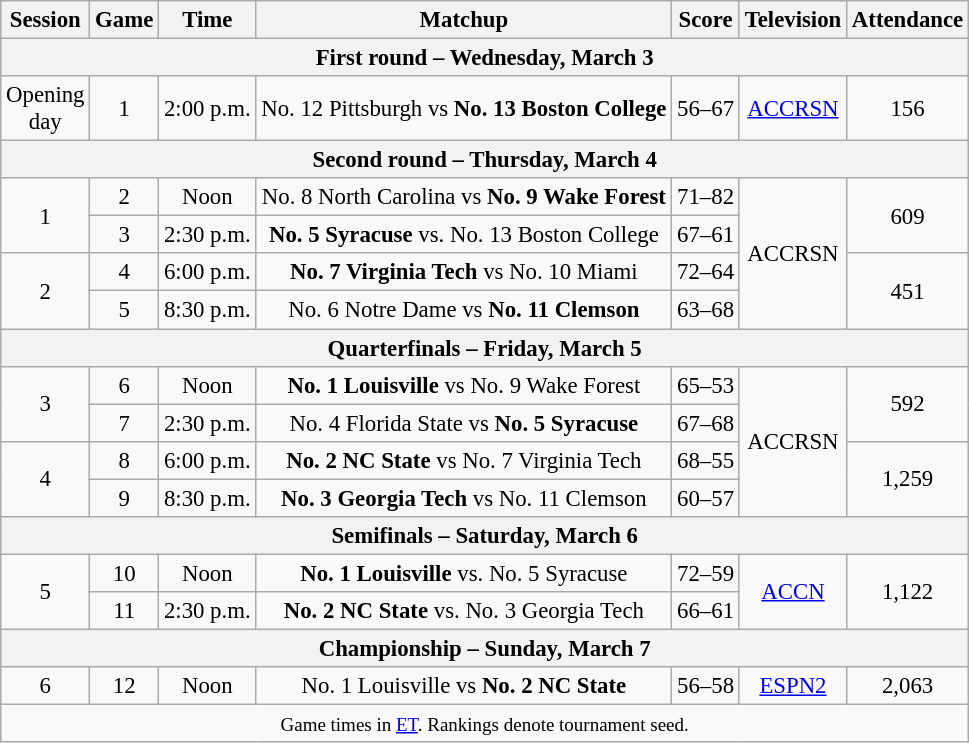<table class="wikitable" style="font-size: 95%;text-align:center">
<tr>
<th>Session</th>
<th>Game</th>
<th>Time</th>
<th>Matchup</th>
<th>Score</th>
<th>Television</th>
<th>Attendance</th>
</tr>
<tr>
<th colspan=7>First round – Wednesday, March 3</th>
</tr>
<tr>
<td>Opening<br>day</td>
<td>1</td>
<td>2:00 p.m.</td>
<td>No. 12 Pittsburgh vs <strong>No. 13 Boston College</strong></td>
<td>56–67</td>
<td><a href='#'>ACCRSN</a></td>
<td>156</td>
</tr>
<tr>
<th colspan=7>Second round – Thursday, March 4</th>
</tr>
<tr>
<td rowspan=2>1</td>
<td>2</td>
<td>Noon</td>
<td>No. 8 North Carolina vs <strong>No. 9 Wake Forest</strong></td>
<td>71–82</td>
<td rowspan=4>ACCRSN</td>
<td rowspan=2>609</td>
</tr>
<tr>
<td>3</td>
<td>2:30 p.m.</td>
<td><strong>No. 5 Syracuse</strong> vs. No. 13 Boston College</td>
<td>67–61</td>
</tr>
<tr>
<td rowspan=2>2</td>
<td>4</td>
<td>6:00 p.m.</td>
<td><strong>No. 7 Virginia Tech</strong> vs No. 10 Miami</td>
<td>72–64</td>
<td rowspan=2>451</td>
</tr>
<tr>
<td>5</td>
<td>8:30 p.m.</td>
<td>No. 6 Notre Dame vs <strong>No. 11 Clemson</strong></td>
<td>63–68</td>
</tr>
<tr>
<th colspan=7>Quarterfinals – Friday, March 5</th>
</tr>
<tr>
<td rowspan=2>3</td>
<td>6</td>
<td>Noon</td>
<td><strong>No. 1 Louisville</strong> vs No. 9 Wake Forest</td>
<td>65–53</td>
<td rowspan=4>ACCRSN</td>
<td rowspan=2>592</td>
</tr>
<tr>
<td>7</td>
<td>2:30 p.m.</td>
<td>No. 4 Florida State vs <strong>No. 5 Syracuse</strong></td>
<td>67–68</td>
</tr>
<tr>
<td rowspan=2>4</td>
<td>8</td>
<td>6:00 p.m.</td>
<td><strong>No. 2 NC State</strong> vs No. 7 Virginia Tech</td>
<td>68–55</td>
<td rowspan=2>1,259</td>
</tr>
<tr>
<td>9</td>
<td>8:30 p.m.</td>
<td><strong>No. 3 Georgia Tech</strong> vs No. 11 Clemson</td>
<td>60–57</td>
</tr>
<tr>
<th colspan=7>Semifinals – Saturday, March 6</th>
</tr>
<tr>
<td rowspan=2>5</td>
<td>10</td>
<td>Noon</td>
<td><strong>No. 1 Louisville</strong> vs. No. 5 Syracuse</td>
<td>72–59</td>
<td rowspan=2><a href='#'>ACCN</a></td>
<td rowspan=2>1,122</td>
</tr>
<tr>
<td>11</td>
<td>2:30 p.m.</td>
<td><strong>No. 2 NC State</strong> vs. No. 3 Georgia Tech</td>
<td>66–61</td>
</tr>
<tr>
<th colspan=7>Championship – Sunday, March 7</th>
</tr>
<tr>
<td rowspan=1>6</td>
<td>12</td>
<td>Noon</td>
<td>No. 1 Louisville vs <strong>No. 2 NC State</strong></td>
<td>56–58</td>
<td><a href='#'>ESPN2</a></td>
<td>2,063</td>
</tr>
<tr>
<td colspan=7><small>Game times in <a href='#'>ET</a>. Rankings denote tournament seed.</small></td>
</tr>
</table>
